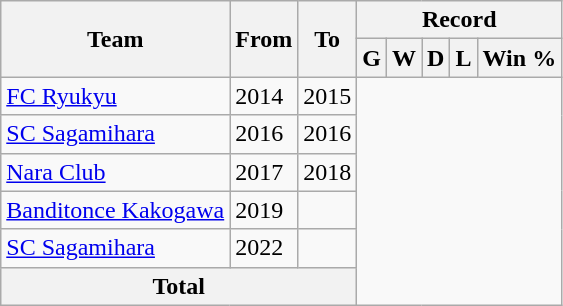<table class="wikitable" style="text-align: center">
<tr>
<th rowspan="2">Team</th>
<th rowspan="2">From</th>
<th rowspan="2">To</th>
<th colspan="5">Record</th>
</tr>
<tr>
<th>G</th>
<th>W</th>
<th>D</th>
<th>L</th>
<th>Win %</th>
</tr>
<tr>
<td align="left"><a href='#'>FC Ryukyu</a></td>
<td align="left">2014</td>
<td align="left">2015<br></td>
</tr>
<tr>
<td align="left"><a href='#'>SC Sagamihara</a></td>
<td align="left">2016</td>
<td align="left">2016<br></td>
</tr>
<tr>
<td align="left"><a href='#'>Nara Club</a></td>
<td align="left">2017</td>
<td align="left">2018<br></td>
</tr>
<tr>
<td align="left"><a href='#'>Banditonce Kakogawa</a></td>
<td align="left">2019</td>
<td align="left"><br></td>
</tr>
<tr>
<td align="left"><a href='#'>SC Sagamihara</a></td>
<td align="left">2022</td>
<td align="left"><br></td>
</tr>
<tr>
<th colspan="3">Total<br></th>
</tr>
</table>
